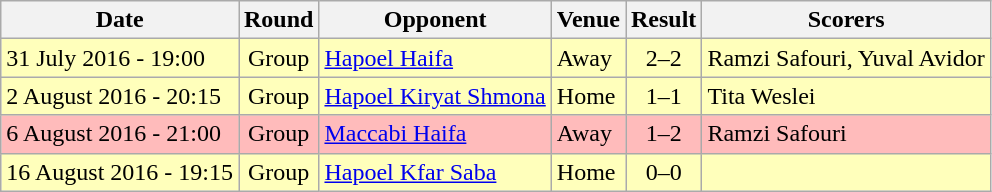<table class="wikitable">
<tr>
<th>Date</th>
<th>Round</th>
<th>Opponent</th>
<th>Venue</th>
<th>Result</th>
<th>Scorers</th>
</tr>
<tr bgcolor="#FFFFBB">
<td>31 July 2016 - 19:00</td>
<td align="center">Group</td>
<td><a href='#'>Hapoel Haifa</a></td>
<td>Away</td>
<td align="center">2–2</td>
<td>Ramzi Safouri, Yuval Avidor</td>
</tr>
<tr bgcolor="#FFFFBB">
<td>2 August 2016 - 20:15</td>
<td align="center">Group</td>
<td><a href='#'>Hapoel Kiryat Shmona</a></td>
<td>Home</td>
<td align="center">1–1</td>
<td>Tita Weslei</td>
</tr>
<tr bgcolor="#FFBBBB">
<td>6 August 2016 - 21:00</td>
<td align="center">Group</td>
<td><a href='#'>Maccabi Haifa</a></td>
<td>Away</td>
<td align="center">1–2</td>
<td>Ramzi Safouri</td>
</tr>
<tr bgcolor="#FFFFBB">
<td>16 August 2016 - 19:15</td>
<td align="center">Group</td>
<td><a href='#'>Hapoel Kfar Saba</a></td>
<td>Home</td>
<td align="center">0–0</td>
<td></td>
</tr>
</table>
